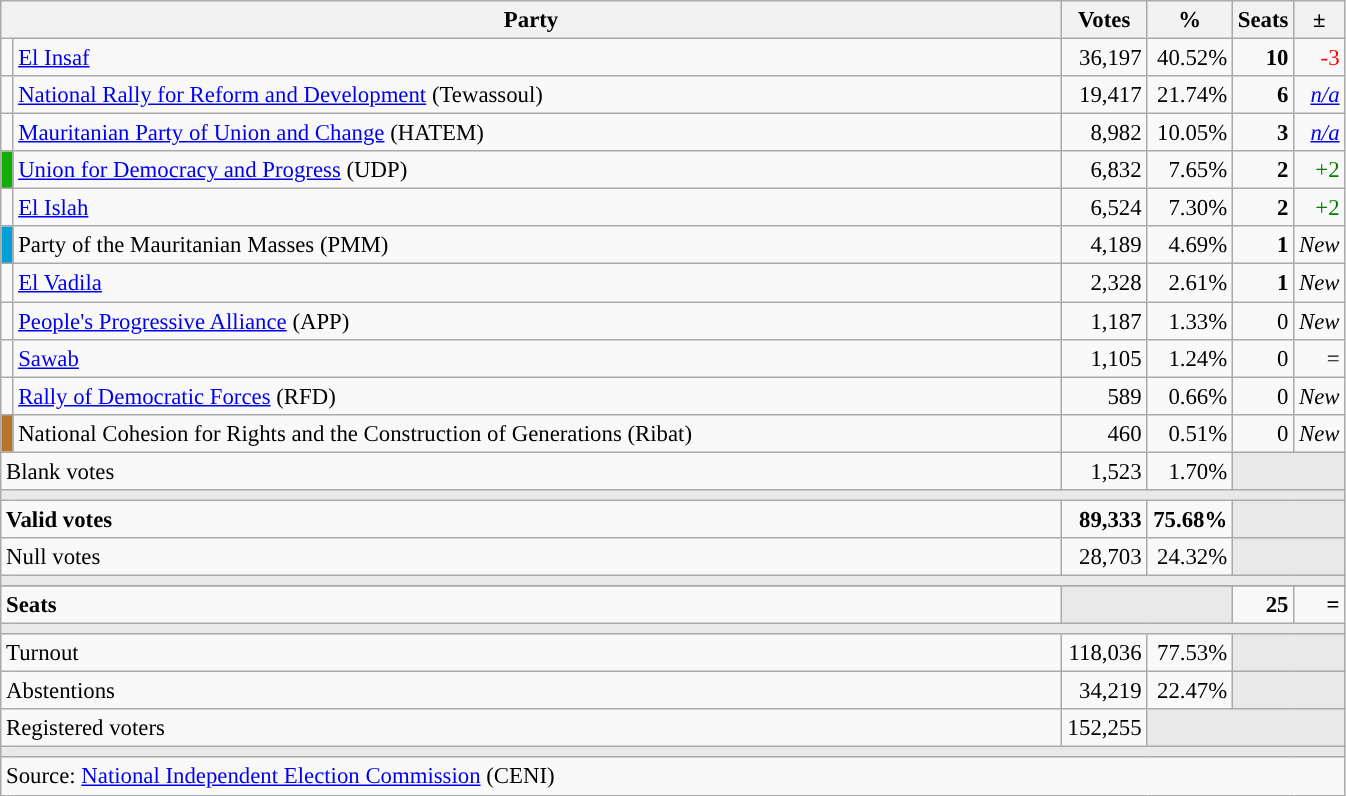<table class="wikitable" style="text-align:right;font-size:95%;">
<tr>
<th width="700" colspan="2">Party</th>
<th width="50">Votes</th>
<th width="50">%</th>
<th width="25">Seats</th>
<th width="20">±</th>
</tr>
<tr>
<td width="1" style="color:inherit;background:"></td>
<td style="text-align:left;"><a href='#'>El Insaf</a></td>
<td>36,197</td>
<td>40.52%</td>
<td><strong>10</strong></td>
<td style="color:red;">-3</td>
</tr>
<tr>
<td width="1" style="color:inherit;background:"></td>
<td style="text-align:left;"><a href='#'>National Rally for Reform and Development</a> (Tewassoul)</td>
<td>19,417</td>
<td>21.74%</td>
<td><strong>6</strong></td>
<td><em><a href='#'>n/a</a></em></td>
</tr>
<tr>
<td width="1" style="color:inherit;background:"></td>
<td style="text-align:left;"><a href='#'>Mauritanian Party of Union and Change</a> (HATEM)</td>
<td>8,982</td>
<td>10.05%</td>
<td><strong>3</strong></td>
<td><em><a href='#'>n/a</a></em></td>
</tr>
<tr>
<td width="1" style="color:inherit;background:#0FAF05;"></td>
<td style="text-align:left;"><a href='#'>Union for Democracy and Progress</a> (UDP)</td>
<td>6,832</td>
<td>7.65%</td>
<td><strong>2</strong></td>
<td style="color:green;">+2</td>
</tr>
<tr>
<td width="1" style="color:inherit;background:"></td>
<td style="text-align:left;"><a href='#'>El Islah</a></td>
<td>6,524</td>
<td>7.30%</td>
<td><strong>2</strong></td>
<td style="color:green;">+2</td>
</tr>
<tr>
<td width="1" style="color:inherit;background:#00A1D7;"></td>
<td style="text-align:left;">Party of the Mauritanian Masses (PMM)</td>
<td>4,189</td>
<td>4.69%</td>
<td><strong>1</strong></td>
<td><em>New</em></td>
</tr>
<tr>
<td width="1" style="color:inherit;background:"></td>
<td style="text-align:left;"><a href='#'>El Vadila</a></td>
<td>2,328</td>
<td>2.61%</td>
<td><strong>1</strong></td>
<td><em>New</em></td>
</tr>
<tr>
<td width="1" style="color:inherit;background:"></td>
<td style="text-align:left;"><a href='#'>People's Progressive Alliance</a> (APP)</td>
<td>1,187</td>
<td>1.33%</td>
<td>0</td>
<td><em>New</em></td>
</tr>
<tr>
<td width="1" style="color:inherit;background:"></td>
<td style="text-align:left;"><a href='#'>Sawab</a></td>
<td>1,105</td>
<td>1.24%</td>
<td>0</td>
<td>=</td>
</tr>
<tr>
<td width="1" style="color:inherit;background:"></td>
<td style="text-align:left;"><a href='#'>Rally of Democratic Forces</a> (RFD)</td>
<td>589</td>
<td>0.66%</td>
<td>0</td>
<td><em>New</em></td>
</tr>
<tr>
<td width="1" style="color:inherit;background:#B7752C;"></td>
<td style="text-align:left;">National Cohesion for Rights and the Construction of Generations (Ribat)</td>
<td>460</td>
<td>0.51%</td>
<td>0</td>
<td><em>New</em></td>
</tr>
<tr>
<td colspan="2" style="text-align:left;">Blank votes</td>
<td>1,523</td>
<td>1.70%</td>
<td colspan="2" style="background:#E9E9E9;"></td>
</tr>
<tr>
<td colspan="6" style="background:#E9E9E9;"></td>
</tr>
<tr style="font-weight:bold;">
<td colspan="2" style="text-align:left;">Valid votes</td>
<td>89,333</td>
<td>75.68%</td>
<td colspan="2" style="background:#E9E9E9;"></td>
</tr>
<tr>
<td colspan="2" style="text-align:left;">Null votes</td>
<td>28,703</td>
<td>24.32%</td>
<td colspan="2" style="background:#E9E9E9;"></td>
</tr>
<tr>
<td colspan="6" style="background:#E9E9E9;"></td>
</tr>
<tr>
</tr>
<tr style="font-weight:bold;">
<td colspan="2" style="text-align:left;">Seats</td>
<td colspan="2" style="background:#E9E9E9;"></td>
<td>25</td>
<td>=</td>
</tr>
<tr>
<td colspan="6" style="background:#E9E9E9;"></td>
</tr>
<tr>
<td colspan="2" style="text-align:left;">Turnout</td>
<td>118,036</td>
<td>77.53%</td>
<td colspan="2" style="background:#E9E9E9;"></td>
</tr>
<tr>
<td colspan="2" style="text-align:left;">Abstentions</td>
<td>34,219</td>
<td>22.47%</td>
<td colspan="2" style="background:#E9E9E9;"></td>
</tr>
<tr>
<td colspan="2" style="text-align:left;">Registered voters</td>
<td>152,255</td>
<td colspan="3" style="background:#E9E9E9;"></td>
</tr>
<tr>
<td colspan="6" style="background:#E9E9E9;"></td>
</tr>
<tr>
<td colspan="6" style="text-align:left;">Source: <a href='#'>National Independent Election Commission</a> (CENI)</td>
</tr>
</table>
